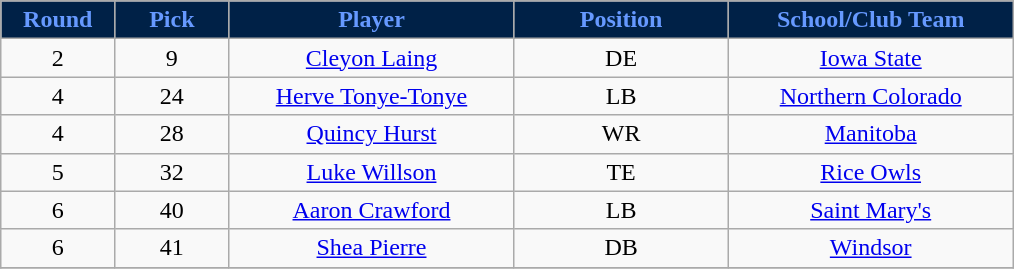<table class="wikitable sortable">
<tr>
<th style="background:#002147;color:#6699FF;"  width="8%">Round</th>
<th style="background:#002147;color:#6699FF;"  width="8%">Pick</th>
<th style="background:#002147;color:#6699FF;"  width="20%">Player</th>
<th style="background:#002147;color:#6699FF;"  width="15%">Position</th>
<th style="background:#002147;color:#6699FF;"  width="20%">School/Club Team</th>
</tr>
<tr align="center">
<td align=center>2</td>
<td>9</td>
<td><a href='#'>Cleyon Laing</a></td>
<td>DE</td>
<td><a href='#'>Iowa State</a></td>
</tr>
<tr align="center">
<td align=center>4</td>
<td>24</td>
<td><a href='#'>Herve Tonye-Tonye</a></td>
<td>LB</td>
<td><a href='#'>Northern Colorado</a></td>
</tr>
<tr align="center">
<td align=center>4</td>
<td>28</td>
<td><a href='#'>Quincy Hurst</a></td>
<td>WR</td>
<td><a href='#'>Manitoba</a></td>
</tr>
<tr align="center">
<td align=center>5</td>
<td>32</td>
<td><a href='#'>Luke Willson</a></td>
<td>TE</td>
<td><a href='#'>Rice Owls</a></td>
</tr>
<tr align="center">
<td align=center>6</td>
<td>40</td>
<td><a href='#'>Aaron Crawford</a></td>
<td>LB</td>
<td><a href='#'>Saint Mary's</a></td>
</tr>
<tr align="center">
<td align=center>6</td>
<td>41</td>
<td><a href='#'>Shea Pierre</a></td>
<td>DB</td>
<td><a href='#'>Windsor</a></td>
</tr>
<tr>
</tr>
</table>
